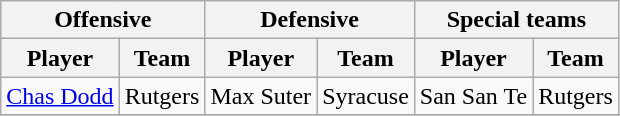<table class="wikitable" border="1">
<tr>
<th colspan="2">Offensive</th>
<th colspan="2">Defensive</th>
<th colspan="2">Special teams</th>
</tr>
<tr>
<th>Player</th>
<th>Team</th>
<th>Player</th>
<th>Team</th>
<th>Player</th>
<th>Team</th>
</tr>
<tr>
<td><a href='#'>Chas Dodd</a></td>
<td>Rutgers</td>
<td>Max Suter</td>
<td>Syracuse</td>
<td>San San Te</td>
<td>Rutgers</td>
</tr>
<tr>
</tr>
</table>
